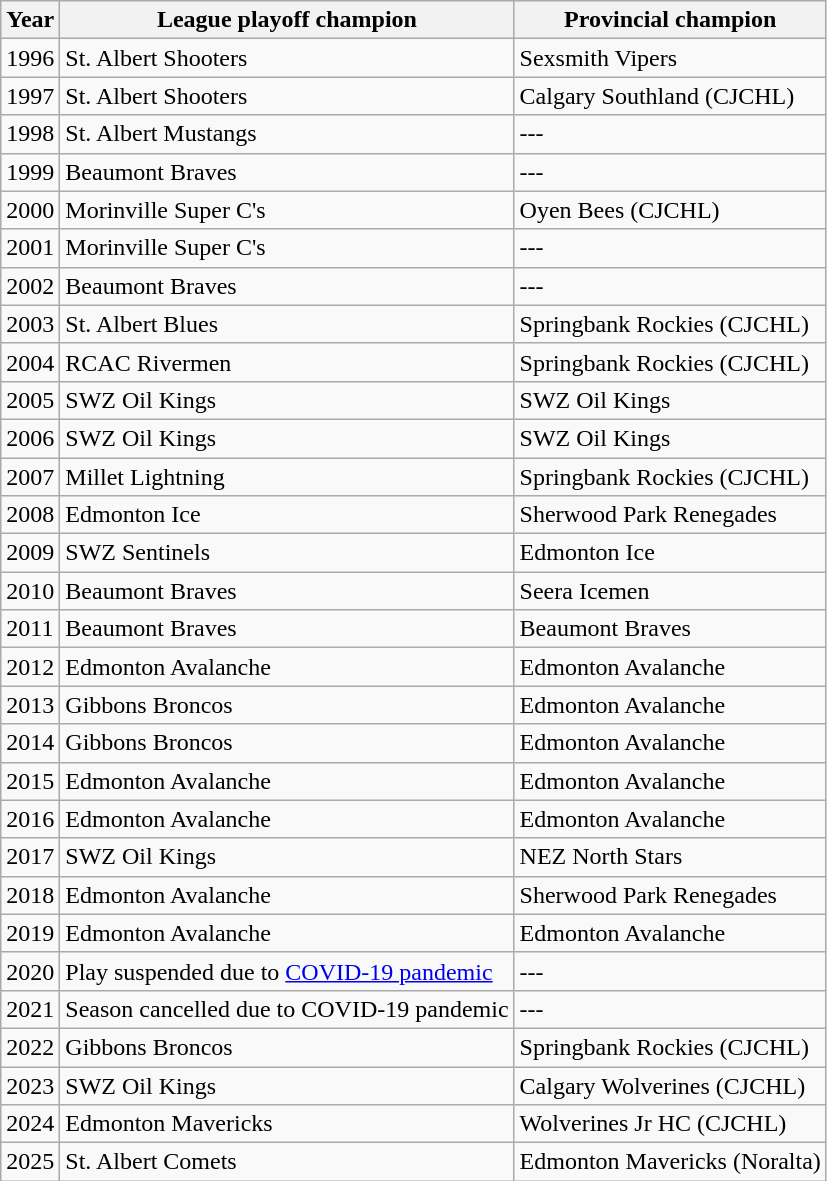<table class="wikitable">
<tr>
<th>Year</th>
<th>League playoff champion</th>
<th>Provincial champion</th>
</tr>
<tr>
<td>1996</td>
<td>St. Albert Shooters</td>
<td>Sexsmith Vipers</td>
</tr>
<tr>
<td>1997</td>
<td>St. Albert Shooters</td>
<td>Calgary Southland (CJCHL)</td>
</tr>
<tr>
<td>1998</td>
<td>St. Albert Mustangs</td>
<td>---</td>
</tr>
<tr>
<td>1999</td>
<td>Beaumont Braves</td>
<td>---</td>
</tr>
<tr>
<td>2000</td>
<td>Morinville Super C's</td>
<td>Oyen Bees (CJCHL)</td>
</tr>
<tr>
<td>2001</td>
<td>Morinville Super C's</td>
<td>---</td>
</tr>
<tr>
<td>2002</td>
<td>Beaumont Braves</td>
<td>---</td>
</tr>
<tr>
<td>2003</td>
<td>St. Albert Blues</td>
<td>Springbank Rockies (CJCHL)</td>
</tr>
<tr>
<td>2004</td>
<td>RCAC Rivermen</td>
<td>Springbank Rockies (CJCHL)</td>
</tr>
<tr>
<td>2005</td>
<td>SWZ Oil Kings</td>
<td>SWZ Oil Kings</td>
</tr>
<tr>
<td>2006</td>
<td>SWZ Oil Kings</td>
<td>SWZ Oil Kings</td>
</tr>
<tr>
<td>2007</td>
<td>Millet Lightning</td>
<td>Springbank Rockies (CJCHL)</td>
</tr>
<tr>
<td>2008</td>
<td>Edmonton Ice</td>
<td>Sherwood Park Renegades</td>
</tr>
<tr>
<td>2009</td>
<td>SWZ Sentinels</td>
<td>Edmonton Ice</td>
</tr>
<tr>
<td>2010</td>
<td>Beaumont Braves</td>
<td>Seera Icemen</td>
</tr>
<tr>
<td>2011</td>
<td>Beaumont Braves</td>
<td>Beaumont Braves</td>
</tr>
<tr>
<td>2012</td>
<td>Edmonton Avalanche</td>
<td>Edmonton Avalanche</td>
</tr>
<tr>
<td>2013</td>
<td>Gibbons Broncos</td>
<td>Edmonton Avalanche</td>
</tr>
<tr>
<td>2014</td>
<td>Gibbons Broncos</td>
<td>Edmonton Avalanche</td>
</tr>
<tr>
<td>2015</td>
<td>Edmonton Avalanche</td>
<td>Edmonton Avalanche</td>
</tr>
<tr>
<td>2016</td>
<td>Edmonton Avalanche</td>
<td>Edmonton Avalanche </td>
</tr>
<tr>
<td>2017</td>
<td>SWZ Oil Kings</td>
<td>NEZ North Stars</td>
</tr>
<tr>
<td>2018</td>
<td>Edmonton Avalanche</td>
<td>Sherwood Park Renegades </td>
</tr>
<tr>
<td>2019</td>
<td>Edmonton Avalanche</td>
<td>Edmonton Avalanche </td>
</tr>
<tr>
<td>2020</td>
<td>Play suspended due to <a href='#'>COVID-19 pandemic</a></td>
<td>---</td>
</tr>
<tr>
<td>2021</td>
<td>Season cancelled due to COVID-19 pandemic</td>
<td>---</td>
</tr>
<tr>
<td>2022</td>
<td>Gibbons Broncos</td>
<td>Springbank Rockies (CJCHL)</td>
</tr>
<tr>
<td>2023</td>
<td>SWZ Oil Kings</td>
<td>Calgary Wolverines (CJCHL)</td>
</tr>
<tr>
<td>2024</td>
<td>Edmonton Mavericks</td>
<td>Wolverines Jr HC (CJCHL)</td>
</tr>
<tr>
<td>2025</td>
<td>St. Albert Comets</td>
<td>Edmonton Mavericks (Noralta)</td>
</tr>
</table>
